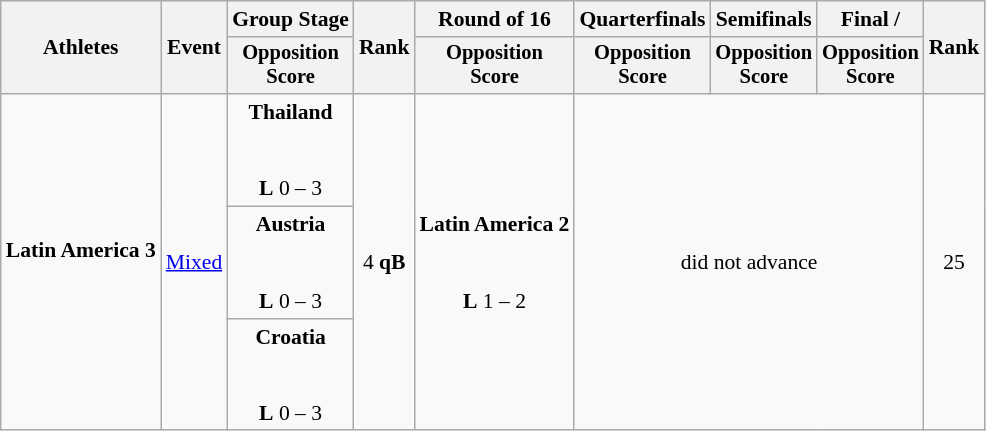<table class=wikitable style="font-size:90%">
<tr>
<th rowspan="2">Athletes</th>
<th rowspan="2">Event</th>
<th>Group Stage</th>
<th rowspan="2">Rank</th>
<th>Round of 16</th>
<th>Quarterfinals</th>
<th>Semifinals</th>
<th>Final / </th>
<th rowspan=2>Rank</th>
</tr>
<tr style="font-size:95%">
<th>Opposition<br>Score</th>
<th>Opposition<br>Score</th>
<th>Opposition<br>Score</th>
<th>Opposition<br>Score</th>
<th>Opposition<br>Score</th>
</tr>
<tr align=center>
<td align=left rowspan=3><strong>Latin America 3</strong><br><br></td>
<td align=left rowspan=3><a href='#'>Mixed</a></td>
<td><strong>Thailand</strong><br><br><br><strong>L</strong> 0 – 3</td>
<td rowspan=3>4 <strong>qB</strong></td>
<td rowspan=3><strong>Latin America 2</strong><br><br><br><strong>L</strong> 1 – 2</td>
<td rowspan=3 colspan=3>did not advance</td>
<td rowspan=3>25</td>
</tr>
<tr align=center>
<td><strong>Austria</strong><br><br><br><strong>L</strong> 0 – 3</td>
</tr>
<tr align=center>
<td><strong>Croatia</strong><br><br><br><strong>L</strong> 0 – 3</td>
</tr>
</table>
